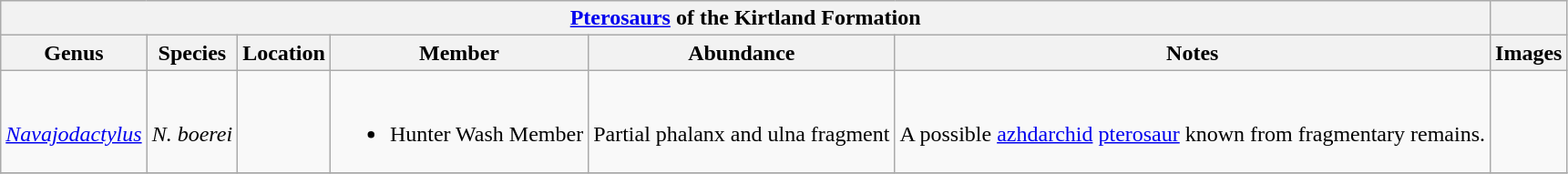<table class="wikitable" align="center">
<tr>
<th colspan="6" align="center"><strong><a href='#'>Pterosaurs</a> of the Kirtland Formation</strong></th>
<th></th>
</tr>
<tr>
<th>Genus</th>
<th>Species</th>
<th>Location</th>
<th>Member</th>
<th>Abundance</th>
<th>Notes</th>
<th>Images<br></th>
</tr>
<tr>
<td><br><em><a href='#'>Navajodactylus</a></em></td>
<td><br><em>N. boerei</em></td>
<td></td>
<td><br><ul><li>Hunter Wash Member</li></ul></td>
<td><br>Partial phalanx and ulna fragment</td>
<td><br>A possible <a href='#'>azhdarchid</a> <a href='#'>pterosaur</a> known from fragmentary remains.</td>
<td></td>
</tr>
<tr>
</tr>
</table>
